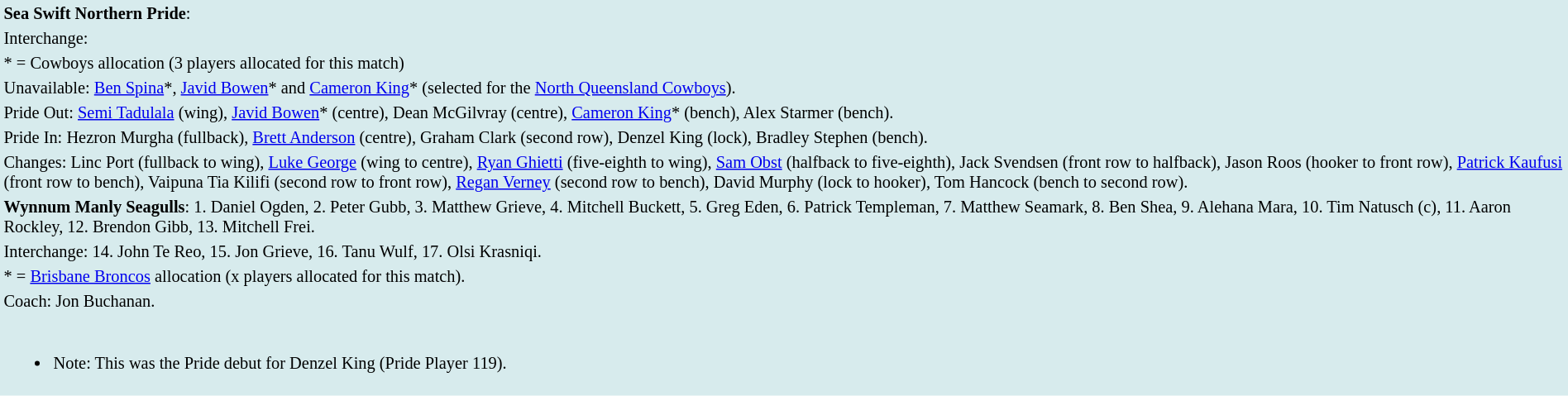<table style="background:#d7ebed; font-size:85%; width:100%;">
<tr>
<td><strong>Sea Swift Northern Pride</strong>:             </td>
</tr>
<tr>
<td>Interchange:    </td>
</tr>
<tr>
<td>* = Cowboys allocation (3 players allocated for this match)</td>
</tr>
<tr>
<td>Unavailable: <a href='#'>Ben Spina</a>*, <a href='#'>Javid Bowen</a>* and <a href='#'>Cameron King</a>* (selected for the <a href='#'>North Queensland Cowboys</a>).</td>
</tr>
<tr>
<td>Pride Out: <a href='#'>Semi Tadulala</a> (wing), <a href='#'>Javid Bowen</a>* (centre), Dean McGilvray (centre), <a href='#'>Cameron King</a>* (bench), Alex Starmer (bench).</td>
</tr>
<tr>
<td>Pride In: Hezron Murgha (fullback), <a href='#'>Brett Anderson</a> (centre), Graham Clark (second row), Denzel King (lock), Bradley Stephen (bench).</td>
</tr>
<tr>
<td>Changes: Linc Port (fullback to wing), <a href='#'>Luke George</a> (wing to centre), <a href='#'>Ryan Ghietti</a> (five-eighth to wing), <a href='#'>Sam Obst</a> (halfback to five-eighth), Jack Svendsen (front row to halfback), Jason Roos (hooker to front row), <a href='#'>Patrick Kaufusi</a> (front row to bench), Vaipuna Tia Kilifi (second row to front row), <a href='#'>Regan Verney</a> (second row to bench), David Murphy (lock to hooker), Tom Hancock (bench to second row).</td>
</tr>
<tr>
<td><strong>Wynnum Manly Seagulls</strong>:  1. Daniel Ogden, 2. Peter Gubb, 3. Matthew Grieve, 4. Mitchell Buckett, 5. Greg Eden, 6. Patrick Templeman, 7. Matthew Seamark, 8. Ben Shea, 9. Alehana Mara, 10. Tim Natusch (c), 11. Aaron Rockley, 12. Brendon Gibb, 13. Mitchell Frei.</td>
</tr>
<tr>
<td>Interchange: 14. John Te Reo, 15. Jon Grieve, 16. Tanu Wulf, 17. Olsi Krasniqi.</td>
</tr>
<tr>
<td>* = <a href='#'>Brisbane Broncos</a> allocation (x players allocated for this match).</td>
</tr>
<tr>
<td>Coach: Jon Buchanan.</td>
</tr>
<tr>
<td><br><ul><li>Note: This was the Pride debut for Denzel King (Pride Player 119).</li></ul></td>
</tr>
<tr>
</tr>
</table>
